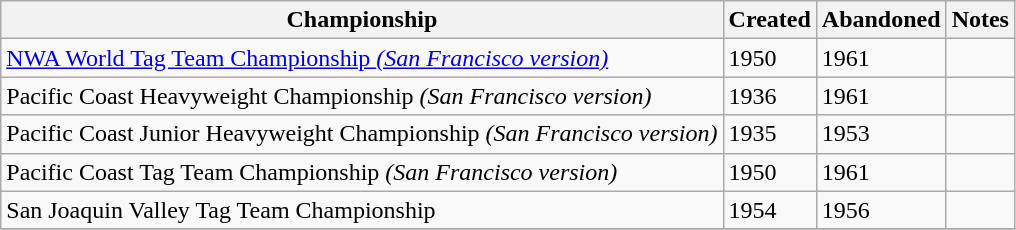<table class="wikitable">
<tr>
<th>Championship</th>
<th>Created</th>
<th>Abandoned</th>
<th>Notes</th>
</tr>
<tr>
<td><a href='#'>NWA World Tag Team Championship <em>(San Francisco version)</em></a></td>
<td>1950</td>
<td>1961</td>
<td></td>
</tr>
<tr>
<td>Pacific Coast Heavyweight Championship <em>(San Francisco version)</em></td>
<td>1936</td>
<td>1961</td>
<td></td>
</tr>
<tr>
<td>Pacific Coast Junior Heavyweight Championship <em>(San Francisco version)</em></td>
<td>1935</td>
<td>1953</td>
<td></td>
</tr>
<tr>
<td>Pacific Coast Tag Team Championship <em>(San Francisco version)</em></td>
<td>1950</td>
<td>1961</td>
<td></td>
</tr>
<tr>
<td>San Joaquin Valley Tag Team Championship</td>
<td>1954</td>
<td>1956</td>
<td></td>
</tr>
<tr>
</tr>
</table>
